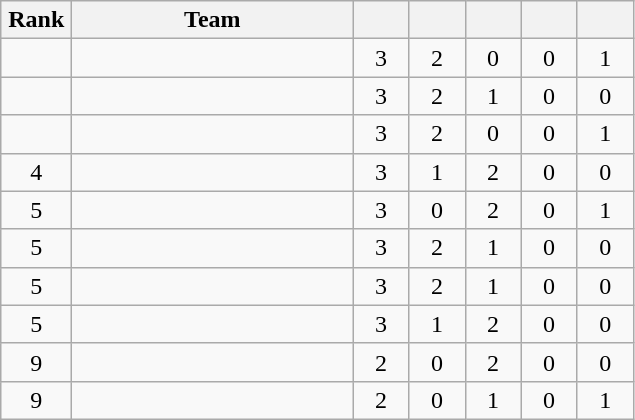<table class="wikitable" style="text-align: center;">
<tr>
<th width=40>Rank</th>
<th width=180>Team</th>
<th width=30></th>
<th width=30></th>
<th width=30></th>
<th width=30></th>
<th width=30></th>
</tr>
<tr>
<td></td>
<td align=left></td>
<td>3</td>
<td>2</td>
<td>0</td>
<td>0</td>
<td>1</td>
</tr>
<tr>
<td></td>
<td align=left></td>
<td>3</td>
<td>2</td>
<td>1</td>
<td>0</td>
<td>0</td>
</tr>
<tr>
<td></td>
<td align=left></td>
<td>3</td>
<td>2</td>
<td>0</td>
<td>0</td>
<td>1</td>
</tr>
<tr>
<td>4</td>
<td align=left></td>
<td>3</td>
<td>1</td>
<td>2</td>
<td>0</td>
<td>0</td>
</tr>
<tr>
<td>5</td>
<td align=left></td>
<td>3</td>
<td>0</td>
<td>2</td>
<td>0</td>
<td>1</td>
</tr>
<tr>
<td>5</td>
<td align=left></td>
<td>3</td>
<td>2</td>
<td>1</td>
<td>0</td>
<td>0</td>
</tr>
<tr>
<td>5</td>
<td align=left></td>
<td>3</td>
<td>2</td>
<td>1</td>
<td>0</td>
<td>0</td>
</tr>
<tr>
<td>5</td>
<td align=left></td>
<td>3</td>
<td>1</td>
<td>2</td>
<td>0</td>
<td>0</td>
</tr>
<tr>
<td>9</td>
<td align=left></td>
<td>2</td>
<td>0</td>
<td>2</td>
<td>0</td>
<td>0</td>
</tr>
<tr>
<td>9</td>
<td align=left></td>
<td>2</td>
<td>0</td>
<td>1</td>
<td>0</td>
<td>1</td>
</tr>
</table>
